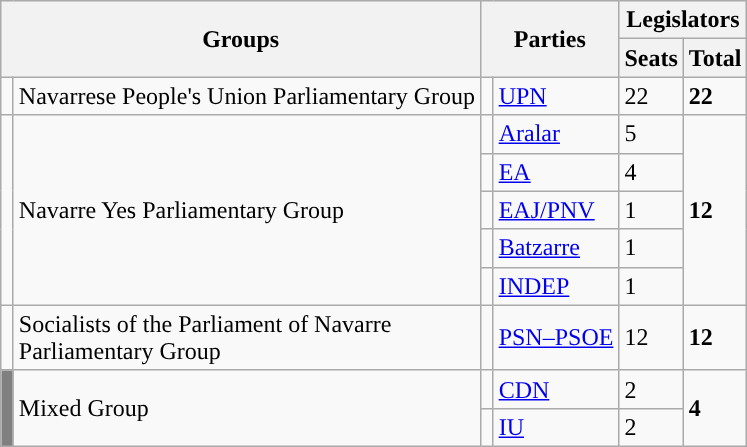<table class="wikitable" style="text-align:left;">
<tr>
<th rowspan="2" colspan="2">Groups</th>
<th rowspan="2" colspan="2">Parties</th>
<th colspan="2">Legislators</th>
</tr>
<tr>
<th>Seats</th>
<th>Total</th>
</tr>
<tr>
<td width="1" style="color:inherit;background:"></td>
<td>Navarrese People's Union Parliamentary Group</td>
<td width="1" style="color:inherit;background:"></td>
<td><a href='#'>UPN</a></td>
<td>22</td>
<td><strong>22</strong></td>
</tr>
<tr>
<td rowspan="5" style="color:inherit;background:"></td>
<td rowspan="5">Navarre Yes Parliamentary Group</td>
<td style="color:inherit;background:"></td>
<td><a href='#'>Aralar</a></td>
<td>5</td>
<td rowspan="5"><strong>12</strong></td>
</tr>
<tr>
<td style="color:inherit;background:"></td>
<td><a href='#'>EA</a></td>
<td>4</td>
</tr>
<tr>
<td style="color:inherit;background:"></td>
<td><a href='#'>EAJ/PNV</a></td>
<td>1</td>
</tr>
<tr>
<td style="color:inherit;background:"></td>
<td><a href='#'>Batzarre</a></td>
<td>1</td>
</tr>
<tr>
<td style="color:inherit;background:"></td>
<td><a href='#'>INDEP</a></td>
<td>1</td>
</tr>
<tr>
<td style="color:inherit;background:"></td>
<td>Socialists of the Parliament of Navarre<br>Parliamentary Group</td>
<td style="color:inherit;background:"></td>
<td><a href='#'>PSN–PSOE</a></td>
<td>12</td>
<td><strong>12</strong></td>
</tr>
<tr>
<td rowspan="2" bgcolor="gray"></td>
<td rowspan="2">Mixed Group</td>
<td style="color:inherit;background:"></td>
<td><a href='#'>CDN</a></td>
<td>2</td>
<td rowspan="2"><strong>4</strong></td>
</tr>
<tr>
<td style="color:inherit;background:"></td>
<td><a href='#'>IU</a></td>
<td>2</td>
</tr>
</table>
